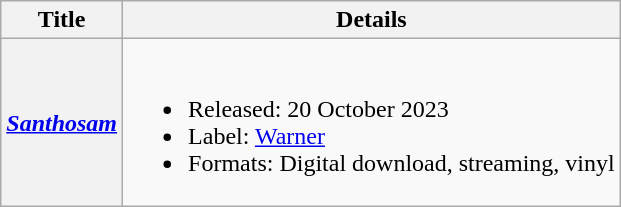<table class="wikitable plainrowheaders">
<tr>
<th>Title</th>
<th>Details</th>
</tr>
<tr>
<th scope="row"><em><a href='#'>Santhosam</a></em></th>
<td><br><ul><li>Released: 20 October 2023</li><li>Label: <a href='#'>Warner</a></li><li>Formats: Digital download, streaming, vinyl</li></ul></td>
</tr>
</table>
